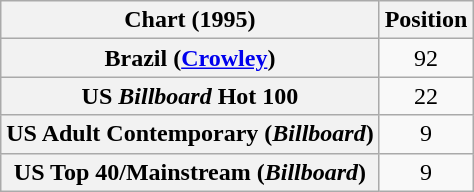<table class="wikitable sortable plainrowheaders" style="text-align:center">
<tr>
<th>Chart (1995)</th>
<th>Position</th>
</tr>
<tr>
<th scope="row">Brazil (<a href='#'>Crowley</a>)</th>
<td>92</td>
</tr>
<tr>
<th scope="row">US <em>Billboard</em> Hot 100</th>
<td>22</td>
</tr>
<tr>
<th scope="row">US Adult Contemporary (<em>Billboard</em>)</th>
<td>9</td>
</tr>
<tr>
<th scope="row">US Top 40/Mainstream (<em>Billboard</em>)</th>
<td>9</td>
</tr>
</table>
